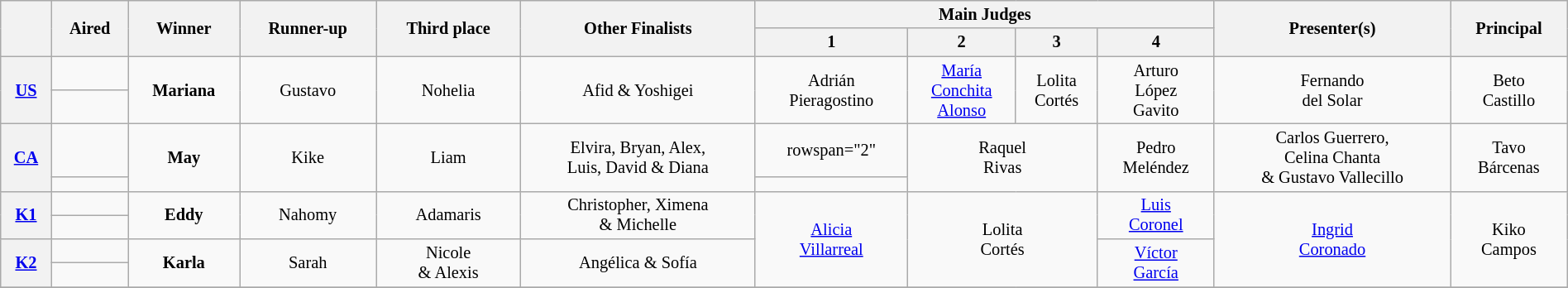<table class="wikitable"  style="text-align:center; font-size:85%; line-height:16px; width:100%;">
<tr>
<th scope="col" rowspan="2"><a href='#'></a></th>
<th scope="col" rowspan="2">Aired</th>
<th scope="col" rowspan="2">Winner</th>
<th scope="col" rowspan="2">Runner-up</th>
<th scope="col" rowspan="2">Third place</th>
<th scope="col" rowspan="2">Other Finalists</th>
<th colspan="4">Main Judges</th>
<th colspan="2" rowspan="2">Presenter(s)</th>
<th scope="col" rowspan="2">Principal</th>
</tr>
<tr>
<th>1</th>
<th>2</th>
<th>3</th>
<th>4</th>
</tr>
<tr>
<th scope="row" rowspan="2"><a href='#'>US</a></th>
<td></td>
<td rowspan="2"><strong>Mariana</strong></td>
<td rowspan="2">Gustavo</td>
<td rowspan="2">Nohelia</td>
<td rowspan="2">Afid & Yoshigei</td>
<td rowspan="2">Adrián<br>Pieragostino</td>
<td rowspan="2"><a href='#'>María<br>Conchita<br>Alonso</a></td>
<td rowspan="2">Lolita<br>Cortés</td>
<td rowspan="2">Arturo<br>López<br>Gavito</td>
<td colspan="2" rowspan="2">Fernando<br>del Solar</td>
<td rowspan="2">Beto<br>Castillo</td>
</tr>
<tr>
<td></td>
</tr>
<tr>
<th scope="row" rowspan="2"><a href='#'>CA</a></th>
<td></td>
<td rowspan="2"><strong>May</strong></td>
<td rowspan="2">Kike</td>
<td rowspan="2">Liam</td>
<td rowspan="2">Elvira, Bryan, Alex,<br>Luis, David & Diana</td>
<td>rowspan="2" </td>
<td rowspan="2" colspan="2">Raquel<br>Rivas</td>
<td rowspan="2">Pedro<br>Meléndez</td>
<td colspan="2" rowspan="2">Carlos Guerrero,<br>Celina Chanta<br>& Gustavo Vallecillo</td>
<td rowspan="2">Tavo<br>Bárcenas</td>
</tr>
<tr>
<td></td>
</tr>
<tr>
<th scope="row" rowspan="2"><a href='#'>K1</a></th>
<td></td>
<td rowspan="2"><strong>Eddy</strong></td>
<td rowspan="2">Nahomy</td>
<td rowspan="2">Adamaris</td>
<td rowspan="2">Christopher, Ximena<br>& Michelle</td>
<td rowspan="4"><a href='#'>Alicia<br>Villarreal</a></td>
<td rowspan="4" colspan="2">Lolita<br>Cortés</td>
<td rowspan="2"><a href='#'>Luis<br>Coronel</a></td>
<td colspan="2" rowspan="4"><a href='#'>Ingrid<br>Coronado</a></td>
<td rowspan="4">Kiko<br>Campos</td>
</tr>
<tr>
<td></td>
</tr>
<tr>
<th scope="row" rowspan="2"><a href='#'>K2</a></th>
<td></td>
<td rowspan="2"><strong>Karla</strong></td>
<td rowspan="2">Sarah</td>
<td rowspan="2">Nicole<br>& Alexis</td>
<td rowspan="2">Angélica & Sofía</td>
<td rowspan="2"><a href='#'>Víctor<br>García</a></td>
</tr>
<tr>
<td></td>
</tr>
<tr>
</tr>
</table>
